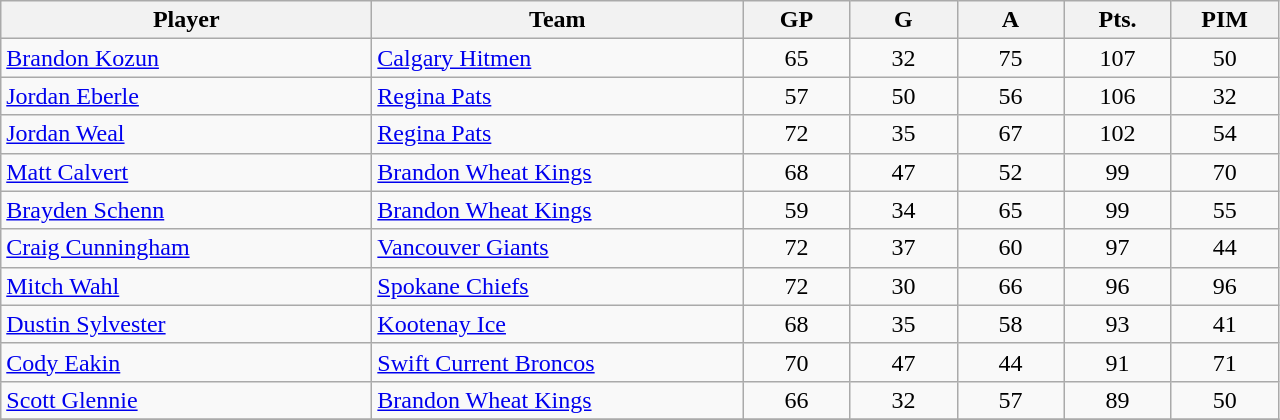<table class="wikitable sortable" style="text-align: center">
<tr>
<td class="unsortable" align=center bgcolor=#F2F2F2 style="width: 15em"><strong>Player</strong></td>
<th style="width: 15em">Team</th>
<th style="width:  4em">GP</th>
<th style="width:  4em">G</th>
<th style="width:  4em">A</th>
<th style="width:  4em">Pts.</th>
<th style="width:  4em">PIM</th>
</tr>
<tr>
<td align=left><a href='#'>Brandon Kozun</a></td>
<td align=left><a href='#'>Calgary Hitmen</a></td>
<td> 65</td>
<td> 32</td>
<td> 75</td>
<td> 107</td>
<td> 50</td>
</tr>
<tr>
<td align=left><a href='#'>Jordan Eberle</a></td>
<td align=left><a href='#'>Regina Pats</a></td>
<td> 57</td>
<td> 50</td>
<td> 56</td>
<td> 106</td>
<td> 32</td>
</tr>
<tr>
<td align=left><a href='#'>Jordan Weal</a></td>
<td align=left><a href='#'>Regina Pats</a></td>
<td> 72</td>
<td> 35</td>
<td> 67</td>
<td> 102</td>
<td> 54</td>
</tr>
<tr>
<td align=left><a href='#'>Matt Calvert</a></td>
<td align=left><a href='#'>Brandon Wheat Kings</a></td>
<td> 68</td>
<td> 47</td>
<td> 52</td>
<td> 99</td>
<td> 70</td>
</tr>
<tr>
<td align=left><a href='#'>Brayden Schenn</a></td>
<td align=left><a href='#'>Brandon Wheat Kings</a></td>
<td> 59</td>
<td> 34</td>
<td> 65</td>
<td> 99</td>
<td> 55</td>
</tr>
<tr>
<td align=left><a href='#'>Craig Cunningham</a></td>
<td align=left><a href='#'>Vancouver Giants</a></td>
<td> 72</td>
<td> 37</td>
<td> 60</td>
<td> 97</td>
<td> 44</td>
</tr>
<tr>
<td align=left><a href='#'>Mitch Wahl</a></td>
<td align=left><a href='#'>Spokane Chiefs</a></td>
<td> 72</td>
<td> 30</td>
<td> 66</td>
<td> 96</td>
<td> 96</td>
</tr>
<tr>
<td align=left><a href='#'>Dustin Sylvester</a></td>
<td align=left><a href='#'>Kootenay Ice</a></td>
<td> 68</td>
<td> 35</td>
<td> 58</td>
<td> 93</td>
<td> 41</td>
</tr>
<tr>
<td align=left><a href='#'>Cody Eakin</a></td>
<td align=left><a href='#'>Swift Current Broncos</a></td>
<td> 70</td>
<td> 47</td>
<td> 44</td>
<td> 91</td>
<td> 71</td>
</tr>
<tr>
<td align=left><a href='#'>Scott Glennie</a></td>
<td align=left><a href='#'>Brandon Wheat Kings</a></td>
<td> 66</td>
<td> 32</td>
<td> 57</td>
<td> 89</td>
<td> 50</td>
</tr>
<tr>
</tr>
</table>
